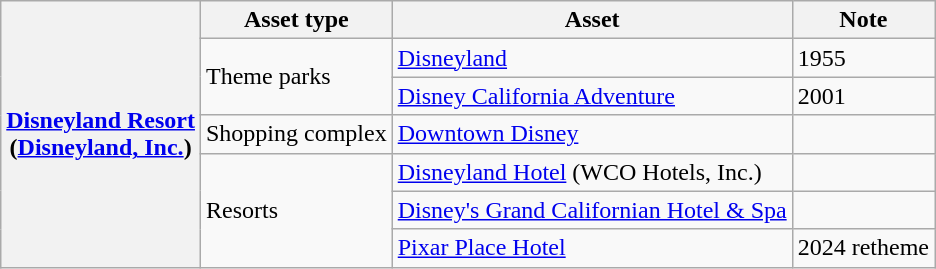<table class="wikitable">
<tr>
<th rowspan="7"><a href='#'>Disneyland Resort</a><br>(<a href='#'>Disneyland, Inc.</a>)</th>
<th>Asset type</th>
<th>Asset</th>
<th>Note</th>
</tr>
<tr>
<td rowspan="2">Theme parks</td>
<td><a href='#'>Disneyland</a></td>
<td>1955</td>
</tr>
<tr>
<td><a href='#'>Disney California Adventure</a></td>
<td>2001</td>
</tr>
<tr>
<td>Shopping complex</td>
<td><a href='#'>Downtown Disney</a></td>
<td></td>
</tr>
<tr>
<td rowspan="3">Resorts</td>
<td><a href='#'>Disneyland Hotel</a> (WCO Hotels, Inc.)</td>
<td></td>
</tr>
<tr>
<td><a href='#'>Disney's Grand Californian Hotel & Spa</a></td>
<td></td>
</tr>
<tr>
<td><a href='#'>Pixar Place Hotel</a></td>
<td>2024 retheme</td>
</tr>
</table>
